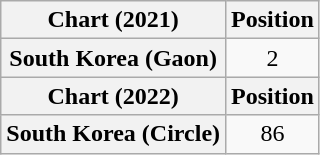<table class="wikitable plainrowheaders" style="text-align:center">
<tr>
<th scope="col">Chart (2021)</th>
<th scope="col">Position</th>
</tr>
<tr>
<th scope="row">South Korea (Gaon)</th>
<td>2</td>
</tr>
<tr>
<th scope="col">Chart (2022)</th>
<th scope="col">Position</th>
</tr>
<tr>
<th scope="row">South Korea (Circle)</th>
<td>86</td>
</tr>
</table>
